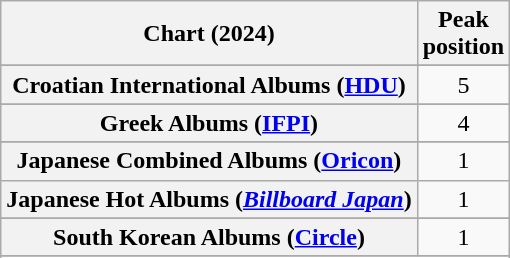<table class="wikitable sortable plainrowheaders" style="text-align:center">
<tr>
<th scope="col">Chart (2024)</th>
<th scope="col">Peak<br>position</th>
</tr>
<tr>
</tr>
<tr>
</tr>
<tr>
</tr>
<tr>
<th scope="row">Croatian International Albums (<a href='#'>HDU</a>)</th>
<td>5</td>
</tr>
<tr>
</tr>
<tr>
<th scope="row">Greek Albums (<a href='#'>IFPI</a>)</th>
<td>4</td>
</tr>
<tr>
</tr>
<tr>
<th scope="row">Japanese Combined Albums (<a href='#'>Oricon</a>)</th>
<td>1</td>
</tr>
<tr>
<th scope="row">Japanese Hot Albums (<em><a href='#'>Billboard Japan</a></em>)</th>
<td>1</td>
</tr>
<tr>
</tr>
<tr>
<th scope="row">South Korean Albums (<a href='#'>Circle</a>)</th>
<td>1</td>
</tr>
<tr>
</tr>
<tr>
</tr>
<tr>
</tr>
</table>
